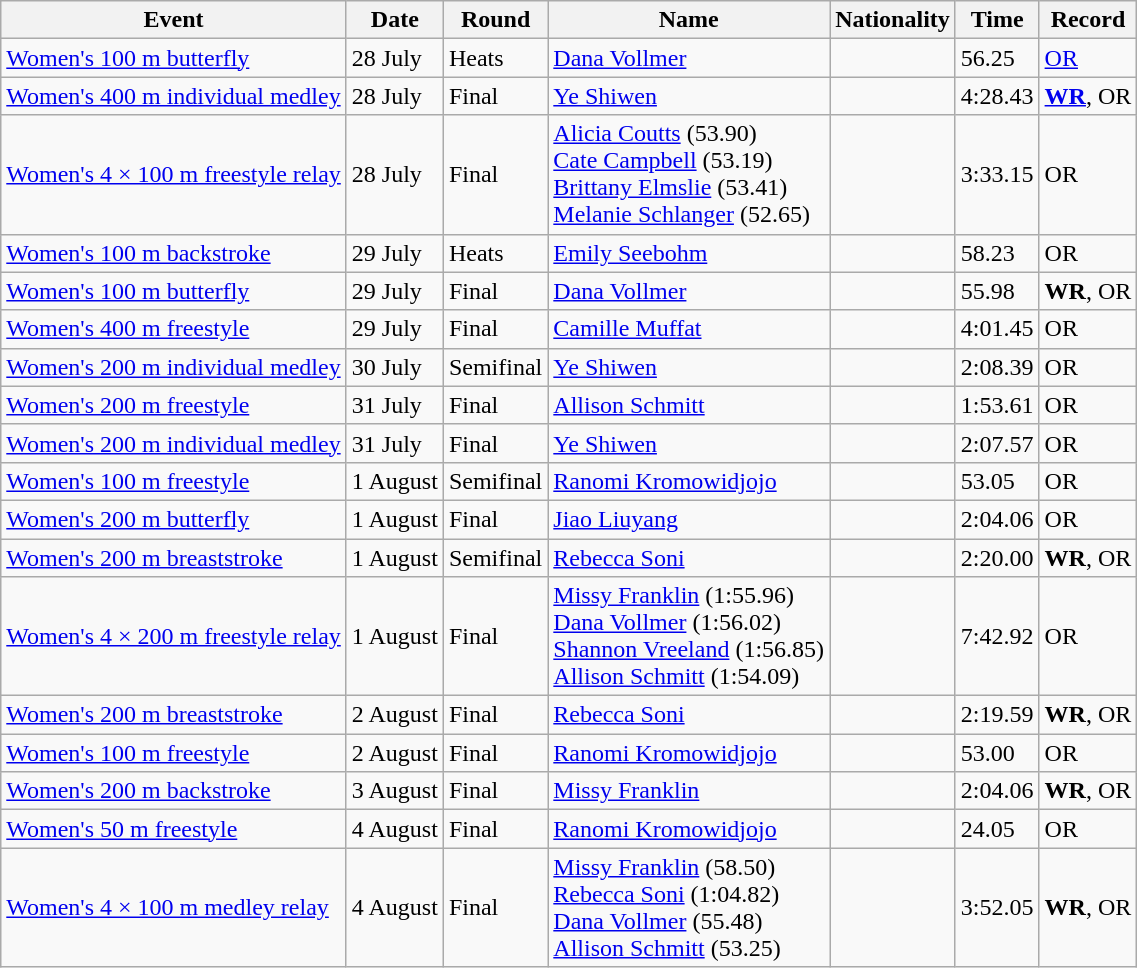<table class="wikitable sortable">
<tr>
<th>Event</th>
<th>Date</th>
<th>Round</th>
<th>Name</th>
<th>Nationality</th>
<th>Time</th>
<th>Record</th>
</tr>
<tr>
<td><a href='#'>Women's 100 m butterfly</a></td>
<td>28 July</td>
<td>Heats</td>
<td><a href='#'>Dana Vollmer</a></td>
<td align=left></td>
<td>56.25</td>
<td><a href='#'>OR</a></td>
</tr>
<tr>
<td><a href='#'>Women's 400 m individual medley</a></td>
<td>28 July</td>
<td>Final</td>
<td><a href='#'>Ye Shiwen</a></td>
<td align=left></td>
<td>4:28.43</td>
<td><strong><a href='#'>WR</a></strong>, OR</td>
</tr>
<tr>
<td><a href='#'>Women's 4 × 100 m freestyle relay</a></td>
<td>28 July</td>
<td>Final</td>
<td><a href='#'>Alicia Coutts</a> (53.90) <br> <a href='#'>Cate Campbell</a> (53.19) <br> <a href='#'>Brittany Elmslie</a> (53.41) <br> <a href='#'>Melanie Schlanger</a> (52.65)</td>
<td align=left></td>
<td>3:33.15</td>
<td>OR</td>
</tr>
<tr>
<td><a href='#'>Women's 100 m backstroke</a></td>
<td>29 July</td>
<td>Heats</td>
<td><a href='#'>Emily Seebohm</a></td>
<td align=left></td>
<td>58.23</td>
<td>OR</td>
</tr>
<tr>
<td><a href='#'>Women's 100 m butterfly</a></td>
<td>29 July</td>
<td>Final</td>
<td><a href='#'>Dana Vollmer</a></td>
<td align=left></td>
<td>55.98</td>
<td><strong>WR</strong>, OR</td>
</tr>
<tr>
<td><a href='#'>Women's 400 m freestyle</a></td>
<td>29 July</td>
<td>Final</td>
<td><a href='#'>Camille Muffat</a></td>
<td align=left></td>
<td>4:01.45</td>
<td>OR</td>
</tr>
<tr>
<td><a href='#'>Women's 200 m individual medley</a></td>
<td>30 July</td>
<td>Semifinal</td>
<td><a href='#'>Ye Shiwen</a></td>
<td align=left></td>
<td>2:08.39</td>
<td>OR</td>
</tr>
<tr>
<td><a href='#'>Women's 200 m freestyle</a></td>
<td>31 July</td>
<td>Final</td>
<td><a href='#'>Allison Schmitt</a></td>
<td align=left></td>
<td>1:53.61</td>
<td>OR</td>
</tr>
<tr>
<td><a href='#'>Women's 200 m individual medley</a></td>
<td>31 July</td>
<td>Final</td>
<td><a href='#'>Ye Shiwen</a></td>
<td align=left></td>
<td>2:07.57</td>
<td>OR</td>
</tr>
<tr>
<td><a href='#'>Women's 100 m freestyle</a></td>
<td>1 August</td>
<td>Semifinal</td>
<td><a href='#'>Ranomi Kromowidjojo</a></td>
<td align=left></td>
<td>53.05</td>
<td>OR</td>
</tr>
<tr>
<td><a href='#'>Women's 200 m butterfly</a></td>
<td>1 August</td>
<td>Final</td>
<td><a href='#'>Jiao Liuyang</a></td>
<td align=left></td>
<td>2:04.06</td>
<td>OR</td>
</tr>
<tr>
<td><a href='#'>Women's 200 m breaststroke</a></td>
<td>1 August</td>
<td>Semifinal</td>
<td><a href='#'>Rebecca Soni</a></td>
<td align=left></td>
<td>2:20.00</td>
<td><strong>WR</strong>, OR</td>
</tr>
<tr>
<td><a href='#'>Women's 4 × 200 m freestyle relay</a></td>
<td>1 August</td>
<td>Final</td>
<td><a href='#'>Missy Franklin</a> (1:55.96) <br> <a href='#'>Dana Vollmer</a> (1:56.02) <br> <a href='#'>Shannon Vreeland</a> (1:56.85) <br> <a href='#'>Allison Schmitt</a> (1:54.09)</td>
<td align=left></td>
<td>7:42.92</td>
<td>OR</td>
</tr>
<tr>
<td><a href='#'>Women's 200 m breaststroke</a></td>
<td>2 August</td>
<td>Final</td>
<td><a href='#'>Rebecca Soni</a></td>
<td align=left></td>
<td>2:19.59</td>
<td><strong>WR</strong>, OR</td>
</tr>
<tr>
<td><a href='#'>Women's 100 m freestyle</a></td>
<td>2 August</td>
<td>Final</td>
<td><a href='#'>Ranomi Kromowidjojo</a></td>
<td align=left></td>
<td>53.00</td>
<td>OR</td>
</tr>
<tr>
<td><a href='#'>Women's 200 m backstroke</a></td>
<td>3 August</td>
<td>Final</td>
<td><a href='#'>Missy Franklin</a></td>
<td align=left></td>
<td>2:04.06</td>
<td><strong>WR</strong>, OR</td>
</tr>
<tr>
<td><a href='#'>Women's 50 m freestyle</a></td>
<td>4 August</td>
<td>Final</td>
<td><a href='#'>Ranomi Kromowidjojo</a></td>
<td align=left></td>
<td>24.05</td>
<td>OR</td>
</tr>
<tr>
<td><a href='#'>Women's 4 × 100 m medley relay</a></td>
<td>4 August</td>
<td>Final</td>
<td><a href='#'>Missy Franklin</a> (58.50) <br> <a href='#'>Rebecca Soni</a> (1:04.82) <br> <a href='#'>Dana Vollmer</a> (55.48) <br> <a href='#'>Allison Schmitt</a> (53.25)</td>
<td align=left></td>
<td>3:52.05</td>
<td><strong>WR</strong>, OR</td>
</tr>
</table>
